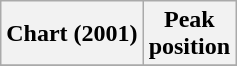<table class="wikitable plainrowheaders">
<tr>
<th scope=col>Chart (2001)</th>
<th scope=col>Peak<br>position</th>
</tr>
<tr>
</tr>
</table>
